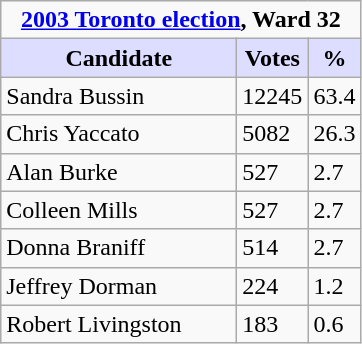<table class="wikitable">
<tr>
<td colspan="3" style="text-align:center;"><strong><a href='#'>2003 Toronto election</a>, Ward 32</strong></td>
</tr>
<tr>
<th style="background:#ddf; width:150px;">Candidate</th>
<th style="background:#ddf;">Votes</th>
<th style="background:#ddf;">%</th>
</tr>
<tr>
<td>Sandra Bussin</td>
<td>12245</td>
<td>63.4</td>
</tr>
<tr>
<td>Chris Yaccato</td>
<td>5082</td>
<td>26.3</td>
</tr>
<tr>
<td>Alan Burke</td>
<td>527</td>
<td>2.7</td>
</tr>
<tr>
<td>Colleen Mills</td>
<td>527</td>
<td>2.7</td>
</tr>
<tr>
<td>Donna Braniff</td>
<td>514</td>
<td>2.7</td>
</tr>
<tr>
<td>Jeffrey Dorman</td>
<td>224</td>
<td>1.2</td>
</tr>
<tr>
<td>Robert Livingston</td>
<td>183</td>
<td>0.6</td>
</tr>
</table>
